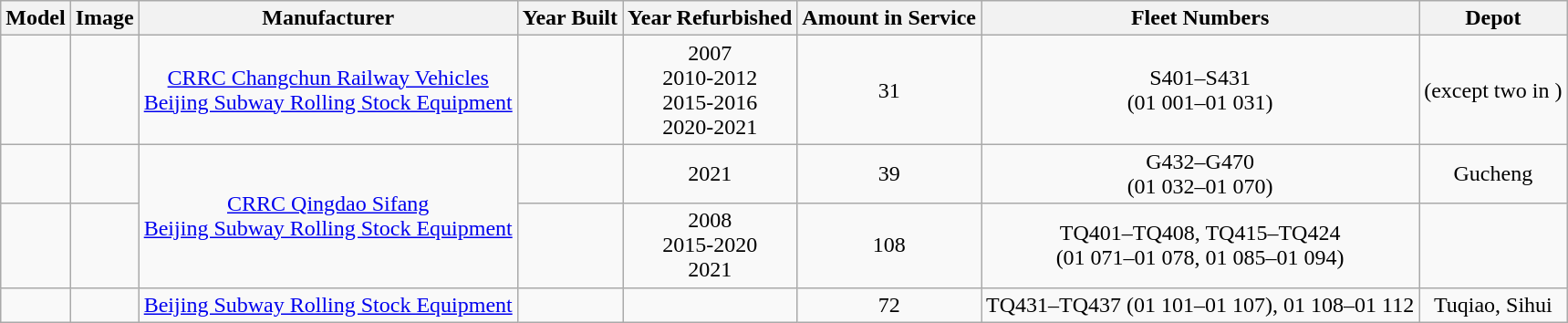<table class="wikitable" style="border-collapse: collapse; text-align: center;">
<tr>
<th>Model</th>
<th>Image</th>
<th>Manufacturer</th>
<th>Year Built</th>
<th>Year Refurbished</th>
<th>Amount in Service</th>
<th>Fleet Numbers</th>
<th>Depot</th>
</tr>
<tr>
<td></td>
<td></td>
<td><a href='#'>CRRC Changchun Railway Vehicles</a><br><a href='#'>Beijing Subway Rolling Stock Equipment</a></td>
<td></td>
<td>2007<br>2010-2012<br>2015-2016<br>2020-2021</td>
<td>31</td>
<td>S401–S431<br>(01 001–01 031)</td>
<td> (except two in )</td>
</tr>
<tr>
<td></td>
<td></td>
<td rowspan="2"><a href='#'>CRRC Qingdao Sifang</a><br><a href='#'>Beijing Subway Rolling Stock Equipment</a></td>
<td></td>
<td>2021</td>
<td>39</td>
<td>G432–G470<br>(01 032–01 070)</td>
<td>Gucheng</td>
</tr>
<tr>
<td></td>
<td></td>
<td></td>
<td>2008<br>2015-2020<br>2021</td>
<td>108</td>
<td>TQ401–TQ408, TQ415–TQ424<br>(01 071–01 078, 01 085–01 094)</td>
<td></td>
</tr>
<tr>
<td></td>
<td></td>
<td><a href='#'>Beijing Subway Rolling Stock Equipment</a></td>
<td></td>
<td></td>
<td>72</td>
<td>TQ431–TQ437 (01 101–01 107), 01 108–01 112</td>
<td>Tuqiao, Sihui</td>
</tr>
</table>
